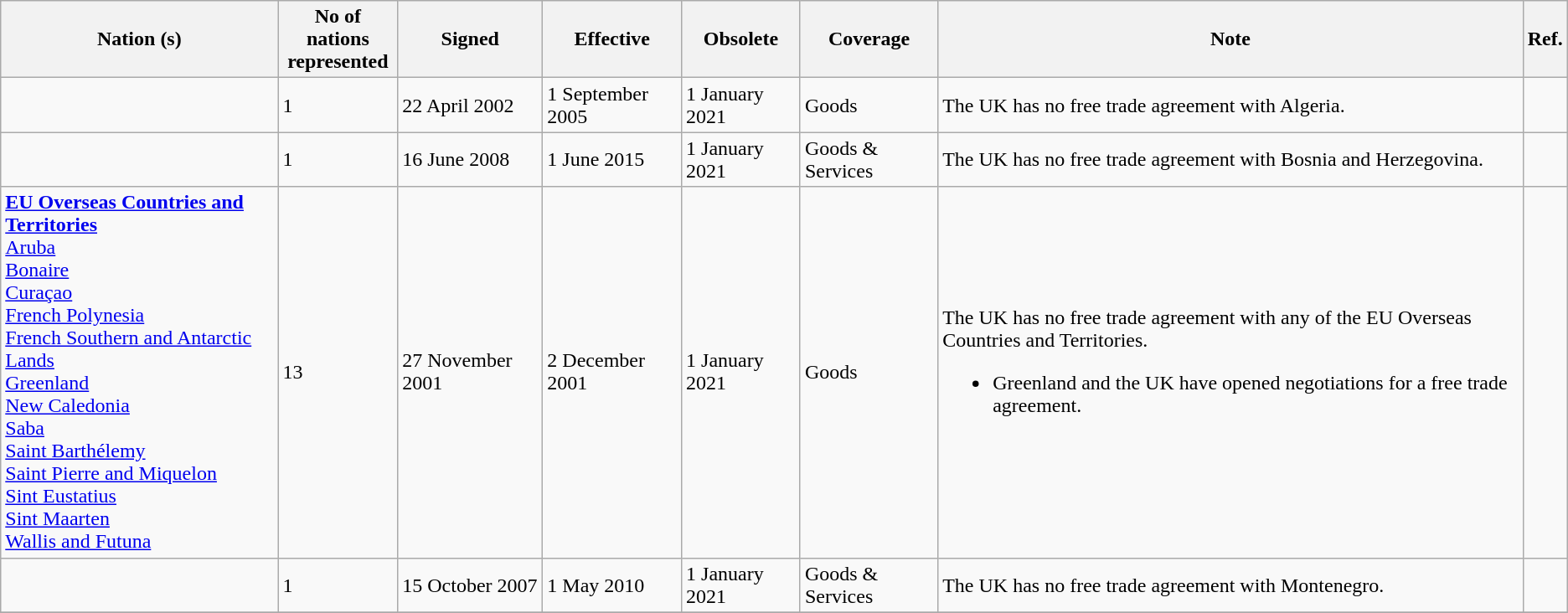<table class="wikitable sortable">
<tr>
<th>Nation (s)</th>
<th>No of nations<br>represented</th>
<th>Signed</th>
<th>Effective</th>
<th>Obsolete</th>
<th>Coverage</th>
<th class=unsortable>Note</th>
<th class=unsortable>Ref.</th>
</tr>
<tr>
<td></td>
<td>1</td>
<td>22 April 2002</td>
<td>1 September 2005</td>
<td>1 January 2021</td>
<td>Goods</td>
<td>The UK has no free trade agreement with Algeria.</td>
<td></td>
</tr>
<tr>
<td></td>
<td>1</td>
<td>16 June 2008</td>
<td>1 June 2015</td>
<td>1 January 2021</td>
<td>Goods & Services</td>
<td>The UK has no free trade agreement with Bosnia and Herzegovina.</td>
<td></td>
</tr>
<tr>
<td><strong> <a href='#'>EU Overseas Countries and Territories</a></strong><br> <a href='#'>Aruba</a><br> <a href='#'>Bonaire</a><br> <a href='#'>Curaçao</a><br> <a href='#'>French Polynesia</a><br> <a href='#'>French Southern and Antarctic Lands</a><br> <a href='#'>Greenland</a><br> <a href='#'>New Caledonia</a><br> <a href='#'>Saba</a><br> <a href='#'>Saint Barthélemy</a><br> <a href='#'>Saint Pierre and Miquelon</a><br> <a href='#'>Sint Eustatius</a><br> <a href='#'>Sint Maarten</a><br> <a href='#'>Wallis and Futuna</a></td>
<td>13</td>
<td>27 November 2001</td>
<td>2 December 2001</td>
<td>1 January 2021</td>
<td>Goods</td>
<td>The UK has no free trade agreement with any of the EU Overseas Countries and Territories.<br><ul><li>Greenland and the UK have opened negotiations for a free trade agreement.</li></ul></td>
<td></td>
</tr>
<tr>
<td></td>
<td>1</td>
<td>15 October 2007</td>
<td>1 May 2010</td>
<td>1 January 2021</td>
<td>Goods & Services</td>
<td>The UK has no free trade agreement with Montenegro.</td>
<td></td>
</tr>
<tr>
</tr>
</table>
